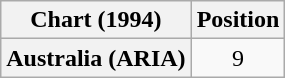<table class="wikitable plainrowheaders" style="text-align:center">
<tr>
<th>Chart (1994)</th>
<th>Position</th>
</tr>
<tr>
<th scope="row">Australia (ARIA)</th>
<td>9</td>
</tr>
</table>
